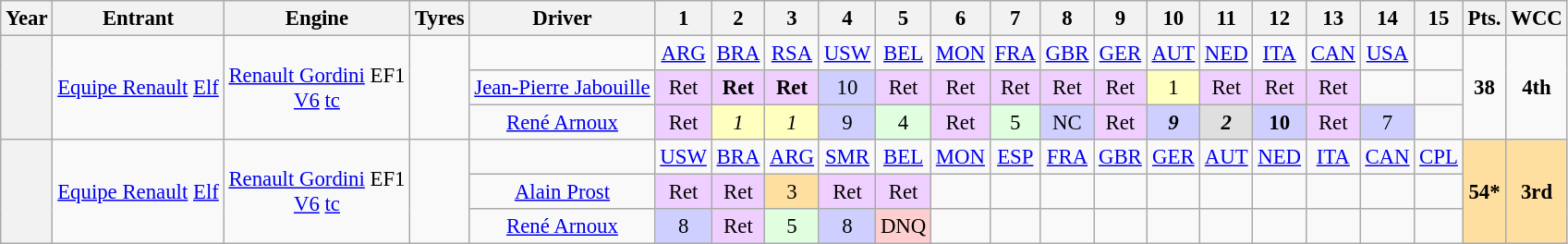<table class="wikitable" style="text-align:center; font-size:95%">
<tr>
<th>Year</th>
<th>Entrant</th>
<th>Engine</th>
<th>Tyres</th>
<th>Driver</th>
<th>1</th>
<th>2</th>
<th>3</th>
<th>4</th>
<th>5</th>
<th>6</th>
<th>7</th>
<th>8</th>
<th>9</th>
<th>10</th>
<th>11</th>
<th>12</th>
<th>13</th>
<th>14</th>
<th>15</th>
<th>Pts.</th>
<th>WCC</th>
</tr>
<tr>
<th rowspan="3"></th>
<td rowspan="3"><a href='#'>Equipe Renault</a> <a href='#'>Elf</a></td>
<td rowspan="3"><a href='#'>Renault Gordini</a> EF1<br><a href='#'>V6</a> <a href='#'>tc</a></td>
<td rowspan="3"></td>
<td></td>
<td><a href='#'>ARG</a></td>
<td><a href='#'>BRA</a></td>
<td><a href='#'>RSA</a></td>
<td><a href='#'>USW</a></td>
<td><a href='#'>BEL</a></td>
<td><a href='#'>MON</a></td>
<td><a href='#'>FRA</a></td>
<td><a href='#'>GBR</a></td>
<td><a href='#'>GER</a></td>
<td><a href='#'>AUT</a></td>
<td><a href='#'>NED</a></td>
<td><a href='#'>ITA</a></td>
<td><a href='#'>CAN</a></td>
<td><a href='#'>USA</a></td>
<td></td>
<td rowspan="3"><strong>38</strong></td>
<td rowspan="3"><strong>4th</strong></td>
</tr>
<tr>
<td> <a href='#'>Jean-Pierre Jabouille</a></td>
<td style="background:#efcfff;">Ret</td>
<td style="background:#efcfff;"><strong>Ret</strong></td>
<td style="background:#efcfff;"><strong>Ret</strong></td>
<td style="background:#cfcfff;">10</td>
<td style="background:#efcfff;">Ret</td>
<td style="background:#efcfff;">Ret</td>
<td style="background:#efcfff;">Ret</td>
<td style="background:#efcfff;">Ret</td>
<td style="background:#efcfff;">Ret</td>
<td style="background:#ffffbf;">1</td>
<td style="background:#efcfff;">Ret</td>
<td style="background:#efcfff;">Ret</td>
<td style="background:#efcfff;">Ret</td>
<td></td>
<td></td>
</tr>
<tr>
<td> <a href='#'>René Arnoux</a></td>
<td style="background:#efcfff;">Ret</td>
<td style="background:#ffffbf;"><em>1</em></td>
<td style="background:#ffffbf;"><em>1</em></td>
<td style="background:#cfcfff;">9</td>
<td style="background:#dfffdf;">4</td>
<td style="background:#efcfff;">Ret</td>
<td style="background:#dfffdf;">5</td>
<td style="background:#cfcfff;">NC</td>
<td style="background:#efcfff;">Ret</td>
<td style="background:#cfcfff;"><strong><em>9</em></strong></td>
<td style="background:#dfdfdf;"><strong><em>2</em></strong></td>
<td style="background:#cfcfff;"><strong>10</strong></td>
<td style="background:#efcfff;">Ret</td>
<td style="background:#cfcfff;">7</td>
<td></td>
</tr>
<tr>
<th rowspan="3"></th>
<td rowspan="3"><a href='#'>Equipe Renault</a> <a href='#'>Elf</a></td>
<td rowspan="3"><a href='#'>Renault Gordini</a> EF1<br><a href='#'>V6</a> <a href='#'>tc</a></td>
<td rowspan="3"></td>
<td></td>
<td><a href='#'>USW</a></td>
<td><a href='#'>BRA</a></td>
<td><a href='#'>ARG</a></td>
<td><a href='#'>SMR</a></td>
<td><a href='#'>BEL</a></td>
<td><a href='#'>MON</a></td>
<td><a href='#'>ESP</a></td>
<td><a href='#'>FRA</a></td>
<td><a href='#'>GBR</a></td>
<td><a href='#'>GER</a></td>
<td><a href='#'>AUT</a></td>
<td><a href='#'>NED</a></td>
<td><a href='#'>ITA</a></td>
<td><a href='#'>CAN</a></td>
<td><a href='#'>CPL</a></td>
<td rowspan="3" style="background:#ffdf9f;"><strong>54*</strong></td>
<td rowspan="3" style="background:#ffdf9f;"><strong>3rd</strong></td>
</tr>
<tr>
<td> <a href='#'>Alain Prost</a></td>
<td style="background:#efcfff;">Ret</td>
<td style="background:#efcfff;">Ret</td>
<td style="background:#ffdf9f;">3</td>
<td style="background:#efcfff;">Ret</td>
<td style="background:#efcfff;">Ret</td>
<td></td>
<td></td>
<td></td>
<td></td>
<td></td>
<td></td>
<td></td>
<td></td>
<td></td>
<td></td>
</tr>
<tr>
<td> <a href='#'>René Arnoux</a></td>
<td style="background:#cfcfff;">8</td>
<td style="background:#efcfff;">Ret</td>
<td style="background:#dfffdf;">5</td>
<td style="background:#cfcfff;">8</td>
<td style="background:#FFCFCF;">DNQ</td>
<td></td>
<td></td>
<td></td>
<td></td>
<td></td>
<td></td>
<td></td>
<td></td>
<td></td>
<td></td>
</tr>
</table>
